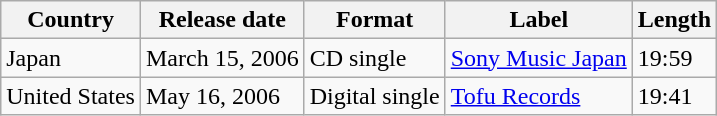<table class="wikitable">
<tr>
<th>Country</th>
<th>Release date</th>
<th>Format</th>
<th>Label</th>
<th>Length</th>
</tr>
<tr>
<td>Japan</td>
<td>March 15, 2006</td>
<td>CD single</td>
<td><a href='#'>Sony Music Japan</a></td>
<td>19:59</td>
</tr>
<tr>
<td>United States</td>
<td>May 16, 2006</td>
<td>Digital single</td>
<td><a href='#'>Tofu Records</a></td>
<td>19:41</td>
</tr>
</table>
